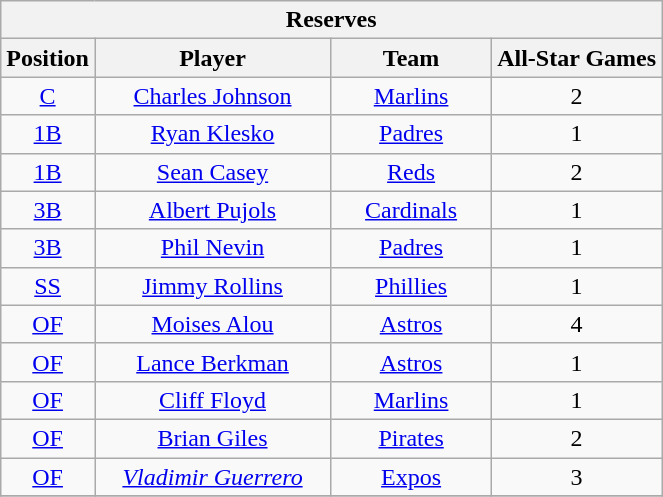<table class="wikitable" style="font-size: 100%; text-align:right;">
<tr>
<th colspan="4">Reserves</th>
</tr>
<tr>
<th>Position</th>
<th width="150">Player</th>
<th width="100">Team</th>
<th>All-Star Games</th>
</tr>
<tr>
<td align="center"><a href='#'>C</a></td>
<td align="center"><a href='#'>Charles Johnson</a></td>
<td align="center"><a href='#'>Marlins</a></td>
<td align="center">2</td>
</tr>
<tr>
<td align="center"><a href='#'>1B</a></td>
<td align="center"><a href='#'>Ryan Klesko</a></td>
<td align="center"><a href='#'>Padres</a></td>
<td align="center">1</td>
</tr>
<tr>
<td align="center"><a href='#'>1B</a></td>
<td align="center"><a href='#'>Sean Casey</a></td>
<td align="center"><a href='#'>Reds</a></td>
<td align="center">2</td>
</tr>
<tr>
<td align="center"><a href='#'>3B</a></td>
<td align="center"><a href='#'>Albert Pujols</a></td>
<td align="center"><a href='#'>Cardinals</a></td>
<td align="center">1</td>
</tr>
<tr>
<td align="center"><a href='#'>3B</a></td>
<td align="center"><a href='#'>Phil Nevin</a></td>
<td align="center"><a href='#'>Padres</a></td>
<td align="center">1</td>
</tr>
<tr>
<td align="center"><a href='#'>SS</a></td>
<td align="center"><a href='#'>Jimmy Rollins</a></td>
<td align="center"><a href='#'>Phillies</a></td>
<td align="center">1</td>
</tr>
<tr>
<td align="center"><a href='#'>OF</a></td>
<td align="center"><a href='#'>Moises Alou</a></td>
<td align="center"><a href='#'>Astros</a></td>
<td align="center">4</td>
</tr>
<tr>
<td align="center"><a href='#'>OF</a></td>
<td align="center"><a href='#'>Lance Berkman</a></td>
<td align="center"><a href='#'>Astros</a></td>
<td align="center">1</td>
</tr>
<tr>
<td align="center"><a href='#'>OF</a></td>
<td align="center"><a href='#'>Cliff Floyd</a></td>
<td align="center"><a href='#'>Marlins</a></td>
<td align="center">1</td>
</tr>
<tr>
<td align="center"><a href='#'>OF</a></td>
<td align="center"><a href='#'>Brian Giles</a></td>
<td align="center"><a href='#'>Pirates</a></td>
<td align="center">2</td>
</tr>
<tr>
<td align="center"><a href='#'>OF</a></td>
<td align="center"><em><a href='#'>Vladimir Guerrero</a></em></td>
<td align="center"><a href='#'>Expos</a></td>
<td align="center">3</td>
</tr>
<tr>
</tr>
</table>
